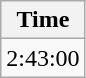<table class="wikitable" border="1" align="upright">
<tr>
<th>Time</th>
</tr>
<tr>
<td>2:43:00</td>
</tr>
</table>
